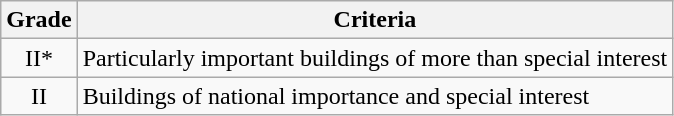<table class="wikitable">
<tr>
<th>Grade</th>
<th>Criteria</th>
</tr>
<tr>
<td align="center" >II*</td>
<td>Particularly important buildings of more than special interest</td>
</tr>
<tr>
<td align="center" >II</td>
<td>Buildings of national importance and special interest</td>
</tr>
</table>
